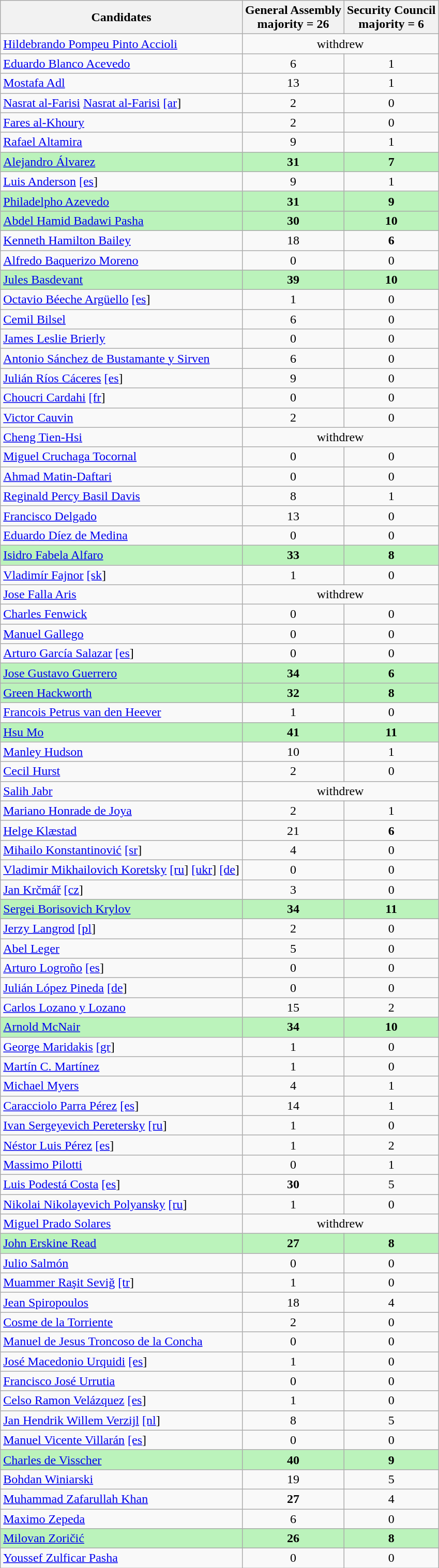<table class="wikitable sortable" style="text-align:center">
<tr>
<th><strong>Candidates </strong></th>
<th><strong>General Assembly</strong>  <br> majority = 26</th>
<th><strong>Security Council</strong>  <br> majority = 6</th>
</tr>
<tr>
<td style="text-align:left"> <a href='#'>Hildebrando Pompeu Pinto Accioli</a></td>
<td colspan=2>withdrew</td>
</tr>
<tr>
<td style="text-align:left"> <a href='#'>Eduardo Blanco Acevedo</a></td>
<td>6</td>
<td>1</td>
</tr>
<tr>
<td style="text-align:left"> <a href='#'>Mostafa Adl</a></td>
<td>13</td>
<td>1</td>
</tr>
<tr>
<td style="text-align:left"> <a href='#'>Nasrat al-Farisi</a> <a href='#'>Nasrat al-Farisi</a> <a href='#'>[ar</a>]</td>
<td>2</td>
<td>0</td>
</tr>
<tr>
<td style="text-align:left"> <a href='#'>Fares al-Khoury</a></td>
<td>2</td>
<td>0</td>
</tr>
<tr>
<td style="text-align:left"> <a href='#'>Rafael Altamira</a></td>
<td>9</td>
<td>1</td>
</tr>
<tr>
<td style="text-align:left; background-color:#BBF3BB"> <a href='#'>Alejandro Álvarez</a></td>
<td style="background-color:#BBF3BB"><strong>31</strong></td>
<td style="background-color:#BBF3BB"><strong>7</strong></td>
</tr>
<tr>
<td style="text-align:left"> <a href='#'>Luis Anderson</a> <a href='#'>[es</a>]</td>
<td>9</td>
<td>1</td>
</tr>
<tr>
<td style="text-align:left; background-color:#BBF3BB"> <a href='#'>Philadelpho Azevedo</a></td>
<td style="background-color:#BBF3BB"><strong>31</strong></td>
<td style="background-color:#BBF3BB"><strong>9</strong></td>
</tr>
<tr>
<td style="text-align:left; background-color:#BBF3BB"> <a href='#'>Abdel Hamid Badawi Pasha</a></td>
<td style="background-color:#BBF3BB"><strong>30</strong></td>
<td style="background-color:#BBF3BB"><strong>10</strong></td>
</tr>
<tr>
<td style="text-align:left"> <a href='#'>Kenneth Hamilton Bailey</a></td>
<td>18</td>
<td><strong>6</strong></td>
</tr>
<tr>
<td style="text-align:left"> <a href='#'>Alfredo Baquerizo Moreno</a></td>
<td>0</td>
<td>0</td>
</tr>
<tr>
<td style="text-align:left; background-color:#BBF3BB"> <a href='#'>Jules Basdevant</a></td>
<td style="background-color:#BBF3BB"><strong>39</strong></td>
<td style="background-color:#BBF3BB"><strong>10</strong></td>
</tr>
<tr>
<td style="text-align:left"> <a href='#'>Octavio Béeche Argüello</a> <a href='#'>[es</a>]</td>
<td>1</td>
<td>0</td>
</tr>
<tr>
<td style="text-align:left"> <a href='#'>Cemil Bilsel</a></td>
<td>6</td>
<td>0</td>
</tr>
<tr>
<td style="text-align:left"> <a href='#'>James Leslie Brierly</a></td>
<td>0</td>
<td>0</td>
</tr>
<tr>
<td style="text-align:left"> <a href='#'>Antonio Sánchez de Bustamante y Sirven</a></td>
<td>6</td>
<td>0</td>
</tr>
<tr>
<td style="text-align:left"> <a href='#'>Julián Ríos Cáceres</a> <a href='#'>[es</a>]</td>
<td>9</td>
<td>0</td>
</tr>
<tr>
<td style="text-align:left"> <a href='#'>Choucri Cardahi</a> <a href='#'>[fr</a>]</td>
<td>0</td>
<td>0</td>
</tr>
<tr>
<td style="text-align:left"> <a href='#'>Victor Cauvin</a></td>
<td>2</td>
<td>0</td>
</tr>
<tr>
<td style="text-align:left"> <a href='#'>Cheng Tien-Hsi</a></td>
<td colspan=2>withdrew</td>
</tr>
<tr>
<td style="text-align:left"> <a href='#'>Miguel Cruchaga Tocornal</a></td>
<td>0</td>
<td>0</td>
</tr>
<tr>
<td style="text-align:left"> <a href='#'>Ahmad Matin-Daftari</a></td>
<td>0</td>
<td>0</td>
</tr>
<tr>
<td style="text-align:left"> <a href='#'>Reginald Percy Basil Davis</a></td>
<td>8</td>
<td>1</td>
</tr>
<tr>
<td style="text-align:left"> <a href='#'>Francisco Delgado</a></td>
<td>13</td>
<td>0</td>
</tr>
<tr>
<td style="text-align:left"> <a href='#'>Eduardo Díez de Medina</a></td>
<td>0</td>
<td>0</td>
</tr>
<tr>
<td style="text-align:left; background-color:#BBF3BB"> <a href='#'>Isidro Fabela Alfaro</a></td>
<td style="background-color:#BBF3BB"><strong>33</strong></td>
<td style="background-color:#BBF3BB"><strong>8</strong></td>
</tr>
<tr>
<td style="text-align:left"> <a href='#'>Vladimír Fajnor</a> <a href='#'>[sk</a>]</td>
<td>1</td>
<td>0</td>
</tr>
<tr>
<td style="text-align:left"> <a href='#'>Jose Falla Aris</a></td>
<td colspan=2>withdrew</td>
</tr>
<tr>
<td style="text-align:left"> <a href='#'>Charles Fenwick</a></td>
<td>0</td>
<td>0</td>
</tr>
<tr>
<td style="text-align:left"> <a href='#'>Manuel Gallego</a></td>
<td>0</td>
<td>0</td>
</tr>
<tr>
<td style="text-align:left"> <a href='#'>Arturo García Salazar</a> <a href='#'>[es</a>]</td>
<td>0</td>
<td>0</td>
</tr>
<tr>
<td style="text-align:left; background-color:#BBF3BB"> <a href='#'>Jose Gustavo Guerrero</a></td>
<td style="background-color:#BBF3BB"><strong>34</strong></td>
<td style="background-color:#BBF3BB"><strong>6</strong></td>
</tr>
<tr>
<td style="text-align:left; background-color:#BBF3BB"> <a href='#'>Green Hackworth</a></td>
<td style="background-color:#BBF3BB"><strong>32</strong></td>
<td style="background-color:#BBF3BB"><strong>8</strong></td>
</tr>
<tr>
<td style="text-align:left"> <a href='#'>Francois Petrus van den Heever</a></td>
<td>1</td>
<td>0</td>
</tr>
<tr>
<td style="text-align:left; background-color:#BBF3BB"> <a href='#'>Hsu Mo</a></td>
<td style="background-color:#BBF3BB"><strong>41</strong></td>
<td style="background-color:#BBF3BB"><strong>11</strong></td>
</tr>
<tr>
<td style="text-align:left"> <a href='#'>Manley Hudson</a></td>
<td>10</td>
<td>1</td>
</tr>
<tr>
<td style="text-align:left"> <a href='#'>Cecil Hurst</a></td>
<td>2</td>
<td>0</td>
</tr>
<tr>
<td style="text-align:left"> <a href='#'>Salih Jabr</a></td>
<td colspan=2>withdrew</td>
</tr>
<tr>
<td style="text-align:left"> <a href='#'>Mariano Honrade de Joya</a></td>
<td>2</td>
<td>1</td>
</tr>
<tr>
<td style="text-align:left"> <a href='#'>Helge Klæstad</a></td>
<td>21</td>
<td><strong>6</strong></td>
</tr>
<tr>
<td style="text-align:left"> <a href='#'>Mihailo Konstantinović</a> <a href='#'>[sr</a>]</td>
<td>4</td>
<td>0</td>
</tr>
<tr>
<td style="text-align:left"> <a href='#'>Vladimir Mikhailovich Koretsky</a> <a href='#'>[ru</a>] <a href='#'>[ukr</a>] <a href='#'>[de</a>]</td>
<td>0</td>
<td>0</td>
</tr>
<tr>
<td style="text-align:left"> <a href='#'>Jan Krčmář</a> <a href='#'>[cz</a>]</td>
<td>3</td>
<td>0</td>
</tr>
<tr>
<td style="text-align:left; background-color:#BBF3BB"> <a href='#'>Sergei Borisovich Krylov</a></td>
<td style="background-color:#BBF3BB"><strong>34</strong></td>
<td style="background-color:#BBF3BB"><strong>11</strong></td>
</tr>
<tr>
<td style="text-align:left"> <a href='#'>Jerzy Langrod</a> <a href='#'>[pl</a>]</td>
<td>2</td>
<td>0</td>
</tr>
<tr>
<td style="text-align:left"> <a href='#'>Abel Leger</a></td>
<td>5</td>
<td>0</td>
</tr>
<tr>
<td style="text-align:left"> <a href='#'>Arturo Logroño</a> <a href='#'>[es</a>]</td>
<td>0</td>
<td>0</td>
</tr>
<tr>
<td style="text-align:left"> <a href='#'>Julián López Pineda</a> <a href='#'>[de</a>]</td>
<td>0</td>
<td>0</td>
</tr>
<tr>
<td style="text-align:left"> <a href='#'>Carlos Lozano y Lozano</a></td>
<td>15</td>
<td>2</td>
</tr>
<tr>
<td style="text-align:left; background-color:#BBF3BB"> <a href='#'>Arnold McNair</a></td>
<td style="background-color:#BBF3BB"><strong>34</strong></td>
<td style="background-color:#BBF3BB"><strong>10</strong></td>
</tr>
<tr>
<td style="text-align:left"> <a href='#'>George Maridakis</a> <a href='#'>[gr</a>]</td>
<td>1</td>
<td>0</td>
</tr>
<tr>
<td style="text-align:left"> <a href='#'>Martín C. Martínez</a></td>
<td>1</td>
<td>0</td>
</tr>
<tr>
<td style="text-align:left"> <a href='#'>Michael Myers</a></td>
<td>4</td>
<td>1</td>
</tr>
<tr>
<td style="text-align:left"> <a href='#'>Caracciolo Parra Pérez</a> <a href='#'>[es</a>]</td>
<td>14</td>
<td>1</td>
</tr>
<tr>
<td style="text-align:left"> <a href='#'>Ivan Sergeyevich Peretersky</a> <a href='#'>[ru</a>]</td>
<td>1</td>
<td>0</td>
</tr>
<tr>
<td style="text-align:left"> <a href='#'>Néstor Luis Pérez</a> <a href='#'>[es</a>]</td>
<td>1</td>
<td>2</td>
</tr>
<tr>
<td style="text-align:left"> <a href='#'>Massimo Pilotti</a></td>
<td>0</td>
<td>1</td>
</tr>
<tr>
<td style="text-align:left"> <a href='#'>Luis Podestá Costa</a> <a href='#'>[es</a>]</td>
<td><strong>30</strong></td>
<td>5</td>
</tr>
<tr>
<td style="text-align:left"> <a href='#'>Nikolai Nikolayevich Polyansky</a> <a href='#'>[ru</a>]</td>
<td>1</td>
<td>0</td>
</tr>
<tr>
<td style="text-align:left"> <a href='#'>Miguel Prado Solares</a></td>
<td colspan=2>withdrew</td>
</tr>
<tr>
<td style="text-align:left; background-color:#BBF3BB"> <a href='#'>John Erskine Read</a></td>
<td style="background-color:#BBF3BB"><strong>27</strong></td>
<td style="background-color:#BBF3BB"><strong>8</strong></td>
</tr>
<tr>
<td style="text-align:left"> <a href='#'>Julio Salmón</a></td>
<td>0</td>
<td>0</td>
</tr>
<tr>
<td style="text-align:left"> <a href='#'>Muammer Raşit Seviğ</a> <a href='#'>[tr</a>]</td>
<td>1</td>
<td>0</td>
</tr>
<tr>
<td style="text-align:left"> <a href='#'>Jean Spiropoulos</a></td>
<td>18</td>
<td>4</td>
</tr>
<tr>
<td style="text-align:left"> <a href='#'>Cosme de la Torriente</a></td>
<td>2</td>
<td>0</td>
</tr>
<tr>
<td style="text-align:left"> <a href='#'>Manuel de Jesus Troncoso de la Concha</a></td>
<td>0</td>
<td>0</td>
</tr>
<tr>
<td style="text-align:left"> <a href='#'>José Macedonio Urquidi</a> <a href='#'>[es</a>]</td>
<td>1</td>
<td>0</td>
</tr>
<tr>
<td style="text-align:left"> <a href='#'>Francisco José Urrutia</a></td>
<td>0</td>
<td>0</td>
</tr>
<tr>
<td style="text-align:left"> <a href='#'>Celso Ramon Velázquez</a> <a href='#'>[es</a>]</td>
<td>1</td>
<td>0</td>
</tr>
<tr>
<td style="text-align:left"> <a href='#'>Jan Hendrik Willem Verzijl</a> <a href='#'>[nl</a>]</td>
<td>8</td>
<td>5</td>
</tr>
<tr>
<td style="text-align:left"> <a href='#'>Manuel Vicente Villarán</a> <a href='#'>[es</a>]</td>
<td>0</td>
<td>0</td>
</tr>
<tr>
<td style="text-align:left; background-color:#BBF3BB"> <a href='#'>Charles de Visscher</a></td>
<td style="background-color:#BBF3BB"><strong>40</strong></td>
<td style="background-color:#BBF3BB"><strong>9</strong></td>
</tr>
<tr>
<td style="text-align:left"> <a href='#'>Bohdan Winiarski</a></td>
<td>19</td>
<td>5</td>
</tr>
<tr>
<td style="text-align:left"> <a href='#'>Muhammad Zafarullah Khan</a></td>
<td><strong>27</strong></td>
<td>4</td>
</tr>
<tr>
<td style="text-align:left"> <a href='#'>Maximo Zepeda</a></td>
<td>6</td>
<td>0</td>
</tr>
<tr>
<td style="text-align:left; background-color:#BBF3BB"> <a href='#'>Milovan Zoričić</a></td>
<td style="background-color:#BBF3BB"><strong>26</strong></td>
<td style="background-color:#BBF3BB"><strong>8</strong></td>
</tr>
<tr>
<td style="text-align:left"> <a href='#'>Youssef Zulficar Pasha</a></td>
<td>0</td>
<td>0</td>
</tr>
</table>
